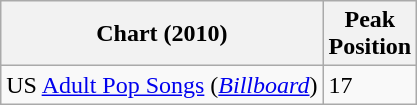<table class="wikitable">
<tr>
<th>Chart (2010)</th>
<th>Peak <br> Position</th>
</tr>
<tr>
<td>US <a href='#'>Adult Pop Songs</a> (<em><a href='#'>Billboard</a></em>)</td>
<td>17</td>
</tr>
</table>
